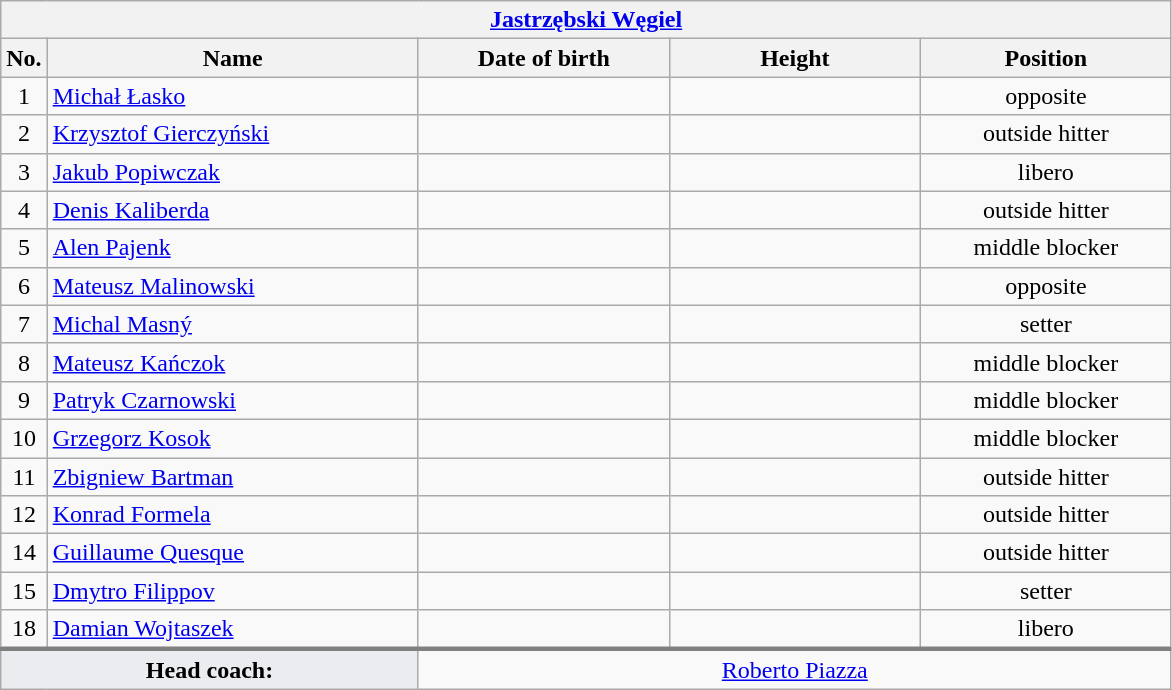<table class="wikitable collapsible collapsed" style="font-size:100%; text-align:center">
<tr>
<th colspan=5 style="width:30em"><a href='#'>Jastrzębski Węgiel</a></th>
</tr>
<tr>
<th>No.</th>
<th style="width:15em">Name</th>
<th style="width:10em">Date of birth</th>
<th style="width:10em">Height</th>
<th style="width:10em">Position</th>
</tr>
<tr>
<td>1</td>
<td align=left> <a href='#'>Michał Łasko</a></td>
<td align=right></td>
<td></td>
<td>opposite</td>
</tr>
<tr>
<td>2</td>
<td align=left> <a href='#'>Krzysztof Gierczyński</a></td>
<td align=right></td>
<td></td>
<td>outside hitter</td>
</tr>
<tr>
<td>3</td>
<td align=left> <a href='#'>Jakub Popiwczak</a></td>
<td align=right></td>
<td></td>
<td>libero</td>
</tr>
<tr>
<td>4</td>
<td align=left> <a href='#'>Denis Kaliberda</a></td>
<td align=right></td>
<td></td>
<td>outside hitter</td>
</tr>
<tr>
<td>5</td>
<td align=left> <a href='#'>Alen Pajenk</a></td>
<td align=right></td>
<td></td>
<td>middle blocker</td>
</tr>
<tr>
<td>6</td>
<td align=left> <a href='#'>Mateusz Malinowski</a></td>
<td align=right></td>
<td></td>
<td>opposite</td>
</tr>
<tr>
<td>7</td>
<td align=left> <a href='#'>Michal Masný</a></td>
<td align=right></td>
<td></td>
<td>setter</td>
</tr>
<tr>
<td>8</td>
<td align=left> <a href='#'>Mateusz Kańczok</a></td>
<td align=right></td>
<td></td>
<td>middle blocker</td>
</tr>
<tr>
<td>9</td>
<td align=left> <a href='#'>Patryk Czarnowski</a></td>
<td align=right></td>
<td></td>
<td>middle blocker</td>
</tr>
<tr>
<td>10</td>
<td align=left> <a href='#'>Grzegorz Kosok</a></td>
<td align=right></td>
<td></td>
<td>middle blocker</td>
</tr>
<tr>
<td>11</td>
<td align=left> <a href='#'>Zbigniew Bartman</a></td>
<td align=right></td>
<td></td>
<td>outside hitter</td>
</tr>
<tr>
<td>12</td>
<td align=left> <a href='#'>Konrad Formela</a></td>
<td align=right></td>
<td></td>
<td>outside hitter</td>
</tr>
<tr>
<td>14</td>
<td align=left> <a href='#'>Guillaume Quesque</a></td>
<td align=right></td>
<td></td>
<td>outside hitter</td>
</tr>
<tr>
<td>15</td>
<td align=left> <a href='#'>Dmytro Filippov</a></td>
<td align=right></td>
<td></td>
<td>setter</td>
</tr>
<tr>
<td>18</td>
<td align=left> <a href='#'>Damian Wojtaszek</a></td>
<td align=right></td>
<td></td>
<td>libero</td>
</tr>
<tr style="border-top: 3px solid grey">
<td colspan=2 style="background:#EAECF0"><strong>Head coach:</strong></td>
<td colspan=3> <a href='#'>Roberto Piazza</a></td>
</tr>
</table>
